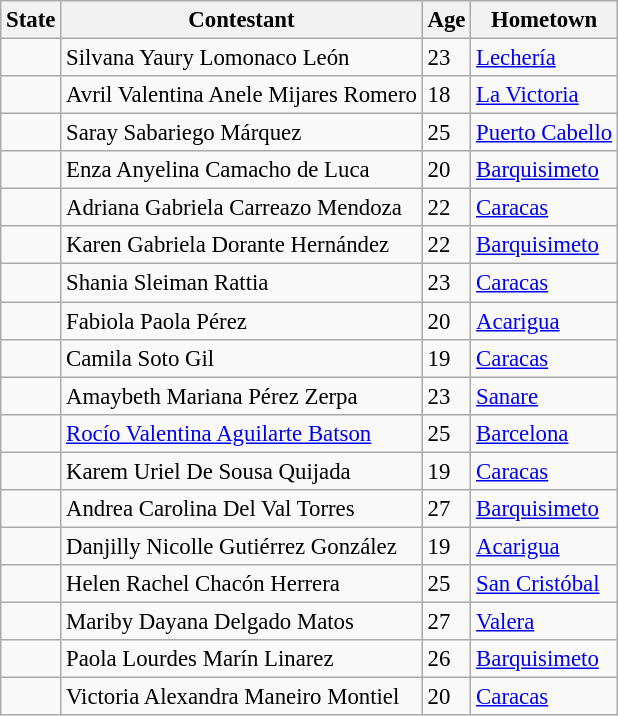<table class="wikitable sortable" style="font-size: 95%;">
<tr>
<th>State</th>
<th>Contestant</th>
<th>Age</th>
<th>Hometown</th>
</tr>
<tr>
<td></td>
<td>Silvana Yaury Lomonaco León</td>
<td>23</td>
<td><a href='#'>Lechería</a></td>
</tr>
<tr>
<td></td>
<td>Avril Valentina Anele Mijares Romero</td>
<td>18</td>
<td><a href='#'>La Victoria</a></td>
</tr>
<tr>
<td></td>
<td>Saray Sabariego Márquez</td>
<td>25</td>
<td><a href='#'>Puerto Cabello</a></td>
</tr>
<tr>
<td></td>
<td>Enza Anyelina Camacho de Luca</td>
<td>20</td>
<td><a href='#'>Barquisimeto</a></td>
</tr>
<tr>
<td></td>
<td>Adriana Gabriela Carreazo Mendoza</td>
<td>22</td>
<td><a href='#'>Caracas</a></td>
</tr>
<tr>
<td></td>
<td>Karen Gabriela Dorante Hernández</td>
<td>22</td>
<td><a href='#'>Barquisimeto</a></td>
</tr>
<tr>
<td></td>
<td>Shania Sleiman Rattia</td>
<td>23</td>
<td><a href='#'>Caracas</a></td>
</tr>
<tr>
<td></td>
<td>Fabiola Paola Pérez</td>
<td>20</td>
<td><a href='#'>Acarigua</a></td>
</tr>
<tr>
<td></td>
<td>Camila Soto Gil</td>
<td>19</td>
<td><a href='#'>Caracas</a></td>
</tr>
<tr>
<td></td>
<td>Amaybeth Mariana Pérez Zerpa</td>
<td>23</td>
<td><a href='#'>Sanare</a></td>
</tr>
<tr>
<td></td>
<td><a href='#'>Rocío Valentina Aguilarte Batson</a></td>
<td>25</td>
<td><a href='#'>Barcelona</a></td>
</tr>
<tr>
<td></td>
<td>Karem Uriel De Sousa Quijada</td>
<td>19</td>
<td><a href='#'>Caracas</a></td>
</tr>
<tr>
<td></td>
<td>Andrea Carolina Del Val Torres</td>
<td>27</td>
<td><a href='#'>Barquisimeto</a></td>
</tr>
<tr>
<td></td>
<td>Danjilly Nicolle Gutiérrez González</td>
<td>19</td>
<td><a href='#'>Acarigua</a></td>
</tr>
<tr>
<td></td>
<td>Helen Rachel Chacón Herrera</td>
<td>25</td>
<td><a href='#'>San Cristóbal</a></td>
</tr>
<tr>
<td></td>
<td>Mariby Dayana Delgado Matos</td>
<td>27</td>
<td><a href='#'>Valera</a></td>
</tr>
<tr>
<td></td>
<td>Paola Lourdes Marín Linarez</td>
<td>26</td>
<td><a href='#'>Barquisimeto</a></td>
</tr>
<tr>
<td></td>
<td>Victoria Alexandra Maneiro Montiel</td>
<td>20</td>
<td><a href='#'>Caracas</a></td>
</tr>
</table>
